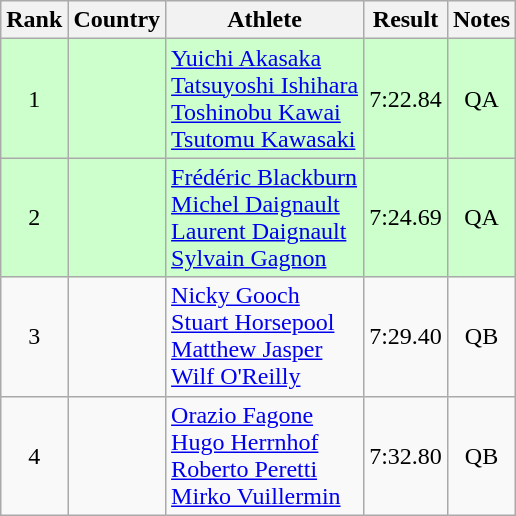<table class="wikitable" style="text-align:center">
<tr>
<th>Rank</th>
<th>Country</th>
<th>Athlete</th>
<th>Result</th>
<th>Notes</th>
</tr>
<tr bgcolor=ccffcc>
<td>1</td>
<td align=left></td>
<td align=left><a href='#'>Yuichi Akasaka</a> <br> <a href='#'>Tatsuyoshi Ishihara</a> <br> <a href='#'>Toshinobu Kawai</a> <br> <a href='#'>Tsutomu Kawasaki</a></td>
<td>7:22.84</td>
<td>QA</td>
</tr>
<tr bgcolor=ccffcc>
<td>2</td>
<td align=left></td>
<td align=left><a href='#'>Frédéric Blackburn</a> <br> <a href='#'>Michel Daignault</a> <br> <a href='#'>Laurent Daignault</a> <br> <a href='#'>Sylvain Gagnon</a></td>
<td>7:24.69</td>
<td>QA</td>
</tr>
<tr>
<td>3</td>
<td align=left></td>
<td align=left><a href='#'>Nicky Gooch</a> <br> <a href='#'>Stuart Horsepool</a> <br> <a href='#'>Matthew Jasper</a> <br> <a href='#'>Wilf O'Reilly</a></td>
<td>7:29.40</td>
<td>QB</td>
</tr>
<tr>
<td>4</td>
<td align=left></td>
<td align=left><a href='#'>Orazio Fagone</a> <br> <a href='#'>Hugo Herrnhof</a> <br> <a href='#'>Roberto Peretti</a> <br> <a href='#'>Mirko Vuillermin</a></td>
<td>7:32.80</td>
<td>QB</td>
</tr>
</table>
